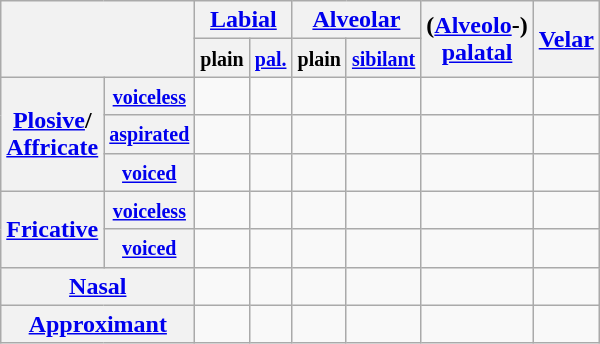<table class="wikitable" style="text-align:center">
<tr>
<th colspan="2" rowspan="2"></th>
<th colspan="2"><a href='#'>Labial</a></th>
<th colspan="2"><a href='#'>Alveolar</a></th>
<th rowspan="2">(<a href='#'>Alveolo</a>-)<a href='#'><br>palatal</a></th>
<th rowspan="2"><a href='#'>Velar</a></th>
</tr>
<tr>
<th><small>plain</small></th>
<th><small><a href='#'>pal.</a></small></th>
<th><small>plain</small></th>
<th><small><a href='#'>sibilant</a></small></th>
</tr>
<tr>
<th rowspan="3"><a href='#'>Plosive</a>/<br><a href='#'>Affricate</a></th>
<th><small><a href='#'>voiceless</a></small></th>
<td></td>
<td></td>
<td></td>
<td></td>
<td></td>
<td></td>
</tr>
<tr>
<th><small><a href='#'>aspirated</a></small></th>
<td></td>
<td></td>
<td></td>
<td></td>
<td></td>
<td></td>
</tr>
<tr>
<th><small><a href='#'>voiced</a></small></th>
<td></td>
<td></td>
<td></td>
<td></td>
<td></td>
<td></td>
</tr>
<tr>
<th rowspan="2"><a href='#'>Fricative</a></th>
<th><small><a href='#'>voiceless</a></small></th>
<td></td>
<td></td>
<td></td>
<td></td>
<td></td>
<td></td>
</tr>
<tr>
<th><small><a href='#'>voiced</a></small></th>
<td></td>
<td></td>
<td></td>
<td></td>
<td></td>
<td></td>
</tr>
<tr>
<th colspan="2"><a href='#'>Nasal</a></th>
<td></td>
<td></td>
<td></td>
<td></td>
<td></td>
<td></td>
</tr>
<tr>
<th colspan="2"><a href='#'>Approximant</a></th>
<td></td>
<td></td>
<td></td>
<td></td>
<td></td>
<td></td>
</tr>
</table>
